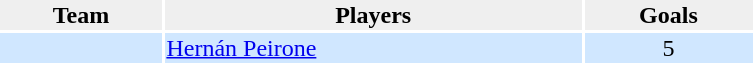<table width=40%>
<tr bgcolor=#EFEFEF>
<th>Team</th>
<th>Players</th>
<th>Goals</th>
</tr>
<tr bgcolor=#D0E7FF>
<td align=center></td>
<td><a href='#'>Hernán Peirone</a></td>
<td align=center>5</td>
</tr>
</table>
